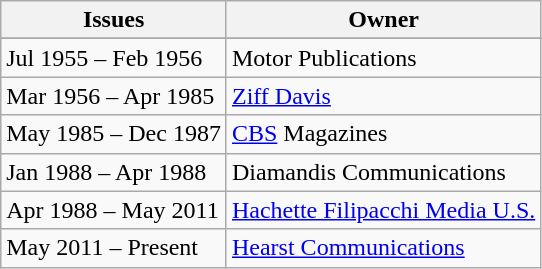<table class="wikitable floatleft" align=left>
<tr>
<th>Issues</th>
<th>Owner</th>
</tr>
<tr>
</tr>
<tr>
<td>Jul 1955 – Feb 1956</td>
<td>Motor Publications</td>
</tr>
<tr>
<td>Mar 1956 – Apr 1985</td>
<td><a href='#'>Ziff Davis</a></td>
</tr>
<tr>
<td>May 1985 – Dec 1987</td>
<td><a href='#'>CBS</a> Magazines</td>
</tr>
<tr>
<td>Jan 1988 – Apr 1988</td>
<td>Diamandis Communications</td>
</tr>
<tr>
<td>Apr 1988 – May 2011</td>
<td><a href='#'>Hachette Filipacchi Media U.S.</a></td>
</tr>
<tr>
<td>May 2011 – Present</td>
<td><a href='#'>Hearst Communications</a></td>
</tr>
</table>
